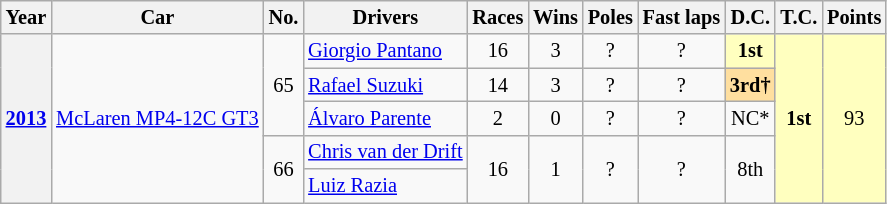<table class="wikitable" style="font-size:85% ;text-align:center">
<tr>
<th>Year</th>
<th>Car</th>
<th>No.</th>
<th>Drivers</th>
<th>Races</th>
<th>Wins</th>
<th>Poles</th>
<th>Fast laps</th>
<th>D.C.</th>
<th>T.C.</th>
<th>Points</th>
</tr>
<tr>
<th rowspan="5"><a href='#'>2013</a></th>
<td rowspan="5" align="center"><a href='#'>McLaren MP4-12C GT3</a></td>
<td rowspan="3">65</td>
<td align="left"> <a href='#'>Giorgio Pantano</a></td>
<td>16</td>
<td>3</td>
<td>?</td>
<td>?</td>
<th style="background:#FFFFBF;">1st</th>
<th rowspan="5"  style="background:#FFFFBF;">1st</th>
<td rowspan="5"  style="background:#FFFFBF;">93</td>
</tr>
<tr>
<td align="left"> <a href='#'>Rafael Suzuki</a></td>
<td>14</td>
<td>3</td>
<td>?</td>
<td>?</td>
<th style="background:#FFDF9F;">3rd†</th>
</tr>
<tr>
<td align=left> <a href='#'>Álvaro Parente</a></td>
<td>2</td>
<td>0</td>
<td>?</td>
<td>?</td>
<td>NC*</td>
</tr>
<tr>
<td rowspan="2">66</td>
<td align=left> <a href='#'>Chris van der Drift</a></td>
<td rowspan="2">16</td>
<td rowspan="2">1</td>
<td rowspan="2">?</td>
<td rowspan="2">?</td>
<td rowspan="2">8th</td>
</tr>
<tr>
<td align=left> <a href='#'>Luiz Razia</a></td>
</tr>
</table>
